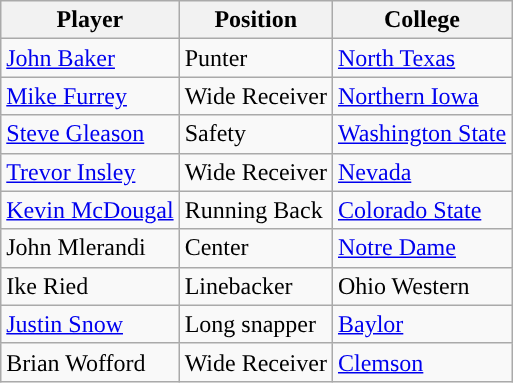<table class="wikitable">
<tr>
<th>Player</th>
<th>Position</th>
<th>College</th>
</tr>
<tr>
<td><a href='#'>John Baker</a></td>
<td>Punter</td>
<td><a href='#'>North Texas</a></td>
</tr>
<tr>
<td><a href='#'>Mike Furrey</a></td>
<td>Wide Receiver</td>
<td><a href='#'>Northern Iowa</a></td>
</tr>
<tr>
<td><a href='#'>Steve Gleason</a></td>
<td>Safety</td>
<td><a href='#'>Washington State</a></td>
</tr>
<tr>
<td><a href='#'>Trevor Insley</a></td>
<td>Wide Receiver</td>
<td><a href='#'>Nevada</a></td>
</tr>
<tr>
<td><a href='#'>Kevin McDougal</a></td>
<td>Running Back</td>
<td><a href='#'>Colorado State</a></td>
</tr>
<tr>
<td>John Mlerandi</td>
<td>Center</td>
<td><a href='#'>Notre Dame</a></td>
</tr>
<tr>
<td>Ike Ried</td>
<td>Linebacker</td>
<td>Ohio Western</td>
</tr>
<tr>
<td><a href='#'>Justin Snow</a></td>
<td>Long snapper</td>
<td><a href='#'>Baylor</a></td>
</tr>
<tr>
<td>Brian Wofford</td>
<td>Wide Receiver</td>
<td><a href='#'>Clemson</a></td>
</tr>
</table>
